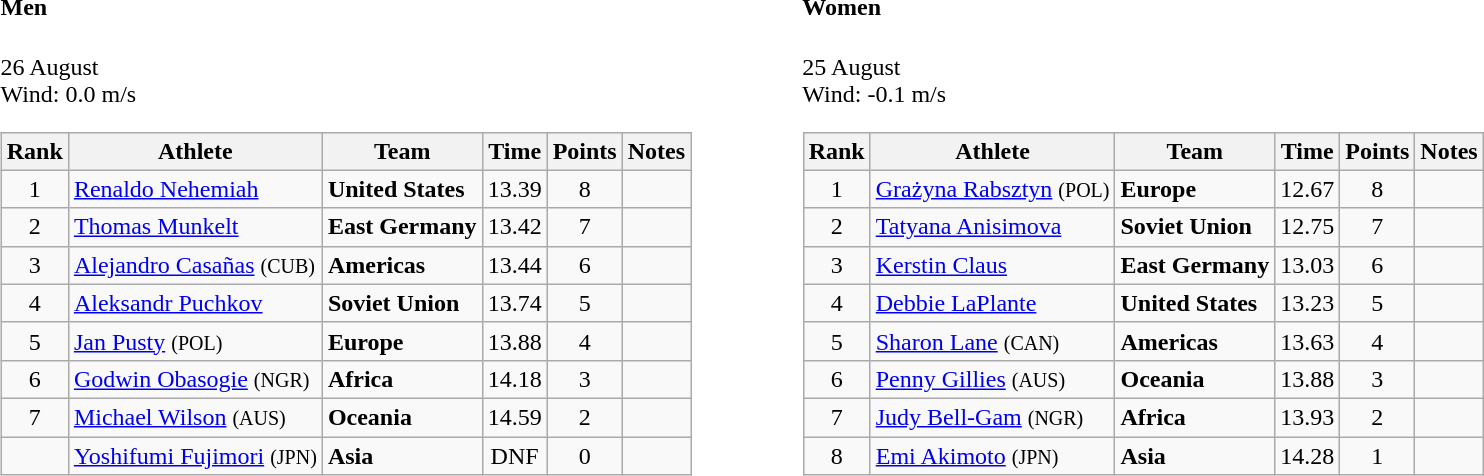<table>
<tr>
<td valign="top"><br><h4>Men</h4>26 August<br>Wind: 0.0 m/s<table class="wikitable" style="text-align:center">
<tr>
<th>Rank</th>
<th>Athlete</th>
<th>Team</th>
<th>Time</th>
<th>Points</th>
<th>Notes</th>
</tr>
<tr>
<td>1</td>
<td align="left"><a href='#'>Renaldo Nehemiah</a></td>
<td align=left><strong>United States</strong></td>
<td>13.39</td>
<td>8</td>
<td></td>
</tr>
<tr>
<td>2</td>
<td align="left"><a href='#'>Thomas Munkelt</a></td>
<td align=left><strong>East Germany</strong></td>
<td>13.42</td>
<td>7</td>
<td></td>
</tr>
<tr>
<td>3</td>
<td align="left"><a href='#'>Alejandro Casañas</a> <small>(CUB)</small></td>
<td align=left><strong>Americas</strong></td>
<td>13.44</td>
<td>6</td>
<td></td>
</tr>
<tr>
<td>4</td>
<td align="left"><a href='#'>Aleksandr Puchkov</a></td>
<td align=left><strong>Soviet Union</strong></td>
<td>13.74</td>
<td>5</td>
<td></td>
</tr>
<tr>
<td>5</td>
<td align="left"><a href='#'>Jan Pusty</a> <small>(POL)</small></td>
<td align=left><strong>Europe</strong></td>
<td>13.88</td>
<td>4</td>
<td></td>
</tr>
<tr>
<td>6</td>
<td align="left"><a href='#'>Godwin Obasogie</a> <small>(NGR)</small></td>
<td align=left><strong>Africa</strong></td>
<td>14.18</td>
<td>3</td>
<td></td>
</tr>
<tr>
<td>7</td>
<td align="left"><a href='#'>Michael Wilson</a> <small>(AUS)</small></td>
<td align=left><strong>Oceania</strong></td>
<td>14.59</td>
<td>2</td>
<td></td>
</tr>
<tr>
<td></td>
<td align="left"><a href='#'>Yoshifumi Fujimori</a> <small>(JPN)</small></td>
<td align=left><strong>Asia</strong></td>
<td>DNF</td>
<td>0</td>
<td></td>
</tr>
</table>
</td>
<td width="50"> </td>
<td valign="top"><br><h4>Women</h4>25 August<br>Wind: -0.1 m/s<table class="wikitable" style="text-align:center">
<tr>
<th>Rank</th>
<th>Athlete</th>
<th>Team</th>
<th>Time</th>
<th>Points</th>
<th>Notes</th>
</tr>
<tr>
<td>1</td>
<td align="left"><a href='#'>Grażyna Rabsztyn</a> <small>(POL)</small></td>
<td align=left><strong>Europe</strong></td>
<td>12.67</td>
<td>8</td>
<td></td>
</tr>
<tr>
<td>2</td>
<td align="left"><a href='#'>Tatyana Anisimova</a></td>
<td align=left><strong>Soviet Union</strong></td>
<td>12.75</td>
<td>7</td>
<td></td>
</tr>
<tr>
<td>3</td>
<td align="left"><a href='#'>Kerstin Claus</a></td>
<td align=left><strong>East Germany</strong></td>
<td>13.03</td>
<td>6</td>
<td></td>
</tr>
<tr>
<td>4</td>
<td align="left"><a href='#'>Debbie LaPlante</a></td>
<td align=left><strong>United States</strong></td>
<td>13.23</td>
<td>5</td>
<td></td>
</tr>
<tr>
<td>5</td>
<td align="left"><a href='#'>Sharon Lane</a> <small>(CAN)</small></td>
<td align=left><strong>Americas</strong></td>
<td>13.63</td>
<td>4</td>
<td></td>
</tr>
<tr>
<td>6</td>
<td align="left"><a href='#'>Penny Gillies</a> <small>(AUS)</small></td>
<td align=left><strong>Oceania</strong></td>
<td>13.88</td>
<td>3</td>
<td></td>
</tr>
<tr>
<td>7</td>
<td align="left"><a href='#'>Judy Bell-Gam</a> <small>(NGR)</small></td>
<td align=left><strong>Africa</strong></td>
<td>13.93</td>
<td>2</td>
<td></td>
</tr>
<tr>
<td>8</td>
<td align="left"><a href='#'>Emi Akimoto</a> <small>(JPN)</small></td>
<td align=left><strong>Asia</strong></td>
<td>14.28</td>
<td>1</td>
<td></td>
</tr>
</table>
</td>
</tr>
</table>
